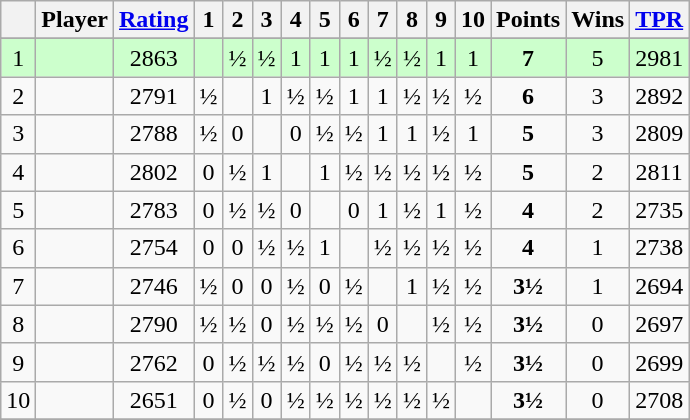<table class="wikitable" style="text-align:center;">
<tr>
<th></th>
<th>Player</th>
<th><a href='#'>Rating</a></th>
<th>1</th>
<th>2</th>
<th>3</th>
<th>4</th>
<th>5</th>
<th>6</th>
<th>7</th>
<th>8</th>
<th>9</th>
<th>10</th>
<th>Points</th>
<th>Wins</th>
<th><a href='#'>TPR</a></th>
</tr>
<tr>
</tr>
<tr style="background:#ccffcc;">
<td>1</td>
<td align=left><strong></strong></td>
<td>2863</td>
<td></td>
<td>½</td>
<td>½</td>
<td>1</td>
<td>1</td>
<td>1</td>
<td>½</td>
<td>½</td>
<td>1</td>
<td>1</td>
<td><strong>7</strong></td>
<td>5</td>
<td>2981</td>
</tr>
<tr>
<td>2</td>
<td align=left></td>
<td>2791</td>
<td>½</td>
<td></td>
<td>1</td>
<td>½</td>
<td>½</td>
<td>1</td>
<td>1</td>
<td>½</td>
<td>½</td>
<td>½</td>
<td><strong>6</strong></td>
<td>3</td>
<td>2892</td>
</tr>
<tr>
<td>3</td>
<td align=left></td>
<td>2788</td>
<td>½</td>
<td>0</td>
<td></td>
<td>0</td>
<td>½</td>
<td>½</td>
<td>1</td>
<td>1</td>
<td>½</td>
<td>1</td>
<td><strong>5</strong></td>
<td>3</td>
<td>2809</td>
</tr>
<tr>
<td>4</td>
<td align=left></td>
<td>2802</td>
<td>0</td>
<td>½</td>
<td>1</td>
<td></td>
<td>1</td>
<td>½</td>
<td>½</td>
<td>½</td>
<td>½</td>
<td>½</td>
<td><strong>5</strong></td>
<td>2</td>
<td>2811</td>
</tr>
<tr>
<td>5</td>
<td align=left></td>
<td>2783</td>
<td>0</td>
<td>½</td>
<td>½</td>
<td>0</td>
<td></td>
<td>0</td>
<td>1</td>
<td>½</td>
<td>1</td>
<td>½</td>
<td><strong>4</strong></td>
<td>2</td>
<td>2735</td>
</tr>
<tr>
<td>6</td>
<td align=left></td>
<td>2754</td>
<td>0</td>
<td>0</td>
<td>½</td>
<td>½</td>
<td>1</td>
<td></td>
<td>½</td>
<td>½</td>
<td>½</td>
<td>½</td>
<td><strong>4</strong></td>
<td>1</td>
<td>2738</td>
</tr>
<tr>
<td>7</td>
<td align=left></td>
<td>2746</td>
<td>½</td>
<td>0</td>
<td>0</td>
<td>½</td>
<td>0</td>
<td>½</td>
<td></td>
<td>1</td>
<td>½</td>
<td>½</td>
<td><strong>3½</strong></td>
<td>1</td>
<td>2694</td>
</tr>
<tr>
<td>8</td>
<td align=left></td>
<td>2790</td>
<td>½</td>
<td>½</td>
<td>0</td>
<td>½</td>
<td>½</td>
<td>½</td>
<td>0</td>
<td></td>
<td>½</td>
<td>½</td>
<td><strong>3½</strong></td>
<td>0</td>
<td>2697</td>
</tr>
<tr>
<td>9</td>
<td align=left></td>
<td>2762</td>
<td>0</td>
<td>½</td>
<td>½</td>
<td>½</td>
<td>0</td>
<td>½</td>
<td>½</td>
<td>½</td>
<td></td>
<td>½</td>
<td><strong>3½</strong></td>
<td>0</td>
<td>2699</td>
</tr>
<tr>
<td>10</td>
<td align=left></td>
<td>2651</td>
<td>0</td>
<td>½</td>
<td>0</td>
<td>½</td>
<td>½</td>
<td>½</td>
<td>½</td>
<td>½</td>
<td>½</td>
<td></td>
<td><strong>3½</strong></td>
<td>0</td>
<td>2708</td>
</tr>
<tr>
</tr>
</table>
